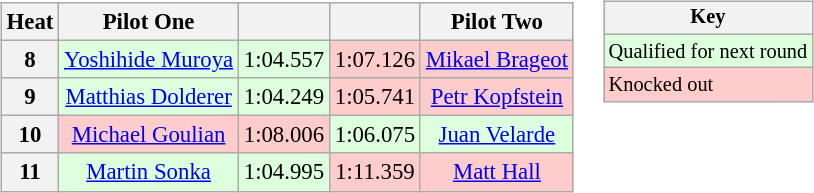<table>
<tr>
<td><br><table class="wikitable" style="font-size:95%; text-align:center">
<tr>
<th>Heat</th>
<th>Pilot One</th>
<th></th>
<th></th>
<th>Pilot Two</th>
</tr>
<tr>
<th>8</th>
<td style="background-color:#ddffdd;"> <a href='#'>Yoshihide Muroya</a></td>
<td style="background-color:#ddffdd;">1:04.557</td>
<td style="background-color:#ffcccc;">1:07.126</td>
<td style="background-color:#ffcccc;"> <a href='#'>Mikael Brageot</a></td>
</tr>
<tr>
<th>9</th>
<td style="background-color:#ddffdd;"> <a href='#'>Matthias Dolderer</a></td>
<td style="background-color:#ddffdd;">1:04.249</td>
<td style="background-color:#ffcccc;">1:05.741</td>
<td style="background-color:#ffcccc;"> <a href='#'>Petr Kopfstein</a></td>
</tr>
<tr>
<th>10</th>
<td style="background-color:#ffcccc;"> <a href='#'>Michael Goulian</a></td>
<td style="background-color:#ffcccc;">1:08.006 </td>
<td style="background-color:#ddffdd;">1:06.075</td>
<td style="background-color:#ddffdd;"> <a href='#'>Juan Velarde</a></td>
</tr>
<tr>
<th>11</th>
<td style="background-color:#ddffdd;"> <a href='#'>Martin Sonka</a></td>
<td style="background-color:#ddffdd;">1:04.995</td>
<td style="background-color:#ffcccc;">1:11.359 </td>
<td style="background-color:#ffcccc;"> <a href='#'>Matt Hall</a></td>
</tr>
</table>
</td>
<td valign="top"><br><table class="wikitable" style="font-size: 85%;">
<tr>
<th colspan=2>Key</th>
</tr>
<tr style="background:#ddffdd;">
<td>Qualified for next round</td>
</tr>
<tr style="background:#ffcccc;">
<td>Knocked out</td>
</tr>
</table>
</td>
</tr>
</table>
